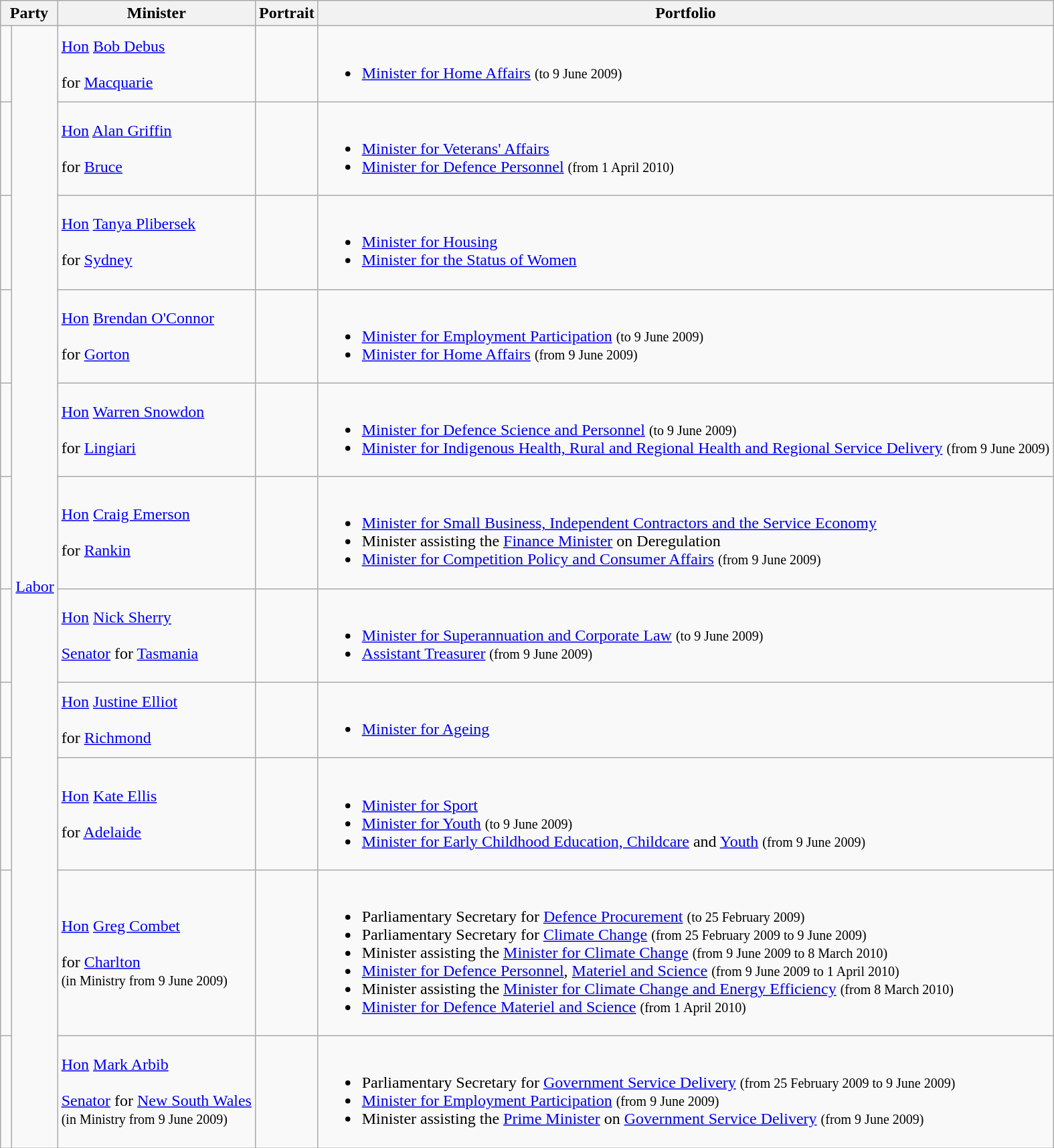<table class="wikitable sortable">
<tr>
<th colspan="2">Party</th>
<th>Minister</th>
<th>Portrait</th>
<th>Portfolio</th>
</tr>
<tr>
<td> </td>
<td rowspan=11><a href='#'>Labor</a></td>
<td><a href='#'>Hon</a> <a href='#'>Bob Debus</a> <br><br> for <a href='#'>Macquarie</a> <br></td>
<td></td>
<td><br><ul><li><a href='#'>Minister for Home Affairs</a> <small>(to 9 June 2009)</small></li></ul></td>
</tr>
<tr>
<td> </td>
<td><a href='#'>Hon</a> <a href='#'>Alan Griffin</a> <br><br> for <a href='#'>Bruce</a> <br></td>
<td></td>
<td><br><ul><li><a href='#'>Minister for Veterans' Affairs</a></li><li><a href='#'>Minister for Defence Personnel</a> <small>(from 1 April 2010)</small></li></ul></td>
</tr>
<tr>
<td> </td>
<td><a href='#'>Hon</a> <a href='#'>Tanya Plibersek</a> <br><br> for <a href='#'>Sydney</a> <br></td>
<td></td>
<td><br><ul><li><a href='#'>Minister for Housing</a></li><li><a href='#'>Minister for the Status of Women</a></li></ul></td>
</tr>
<tr>
<td> </td>
<td><a href='#'>Hon</a> <a href='#'>Brendan O'Connor</a> <br><br> for <a href='#'>Gorton</a> <br></td>
<td></td>
<td><br><ul><li><a href='#'>Minister for Employment Participation</a> <small>(to 9 June 2009)</small></li><li><a href='#'>Minister for Home Affairs</a> <small>(from 9 June 2009)</small></li></ul></td>
</tr>
<tr>
<td> </td>
<td><a href='#'>Hon</a> <a href='#'>Warren Snowdon</a> <br><br> for <a href='#'>Lingiari</a> <br></td>
<td></td>
<td><br><ul><li><a href='#'>Minister for Defence Science and Personnel</a> <small>(to 9 June 2009)</small></li><li><a href='#'>Minister for Indigenous Health, Rural and Regional Health and Regional Service Delivery</a> <small>(from 9 June 2009)</small></li></ul></td>
</tr>
<tr>
<td> </td>
<td><a href='#'>Hon</a> <a href='#'>Craig Emerson</a> <br><br> for <a href='#'>Rankin</a> <br></td>
<td></td>
<td><br><ul><li><a href='#'>Minister for Small Business, Independent Contractors and the Service Economy</a></li><li>Minister assisting the <a href='#'>Finance Minister</a> on Deregulation</li><li><a href='#'>Minister for Competition Policy and Consumer Affairs</a> <small>(from 9 June 2009)</small></li></ul></td>
</tr>
<tr>
<td> </td>
<td><a href='#'>Hon</a> <a href='#'>Nick Sherry</a> <br><br><a href='#'>Senator</a> for <a href='#'>Tasmania</a> <br></td>
<td></td>
<td><br><ul><li><a href='#'>Minister for Superannuation and Corporate Law</a> <small>(to 9 June 2009)</small></li><li><a href='#'>Assistant Treasurer</a> <small>(from 9 June 2009)</small></li></ul></td>
</tr>
<tr>
<td> </td>
<td><a href='#'>Hon</a> <a href='#'>Justine Elliot</a> <br><br> for <a href='#'>Richmond</a> <br></td>
<td></td>
<td><br><ul><li><a href='#'>Minister for Ageing</a></li></ul></td>
</tr>
<tr>
<td> </td>
<td><a href='#'>Hon</a> <a href='#'>Kate Ellis</a> <br><br> for <a href='#'>Adelaide</a> <br></td>
<td></td>
<td><br><ul><li><a href='#'>Minister for Sport</a></li><li><a href='#'>Minister for Youth</a> <small>(to 9 June 2009)</small></li><li><a href='#'>Minister for Early Childhood Education, Childcare</a> and <a href='#'>Youth</a> <small>(from 9 June 2009)</small></li></ul></td>
</tr>
<tr>
<td> </td>
<td><a href='#'>Hon</a> <a href='#'>Greg Combet</a>  <br><br> for <a href='#'>Charlton</a> <br>
<small>(in Ministry from 9 June 2009)</small></td>
<td></td>
<td><br><ul><li>Parliamentary Secretary for <a href='#'>Defence Procurement</a> <small>(to 25 February 2009)</small></li><li>Parliamentary Secretary for <a href='#'>Climate Change</a> <small>(from 25 February 2009 to 9 June 2009)</small></li><li>Minister assisting the <a href='#'>Minister for Climate Change</a> <small>(from 9 June 2009 to 8 March 2010)</small></li><li><a href='#'>Minister for Defence Personnel</a>, <a href='#'>Materiel and Science</a> <small>(from 9 June 2009 to 1 April 2010)</small></li><li>Minister assisting the <a href='#'>Minister for Climate Change and Energy Efficiency</a> <small>(from 8 March 2010)</small></li><li><a href='#'>Minister for Defence Materiel and Science</a> <small>(from 1 April 2010)</small></li></ul></td>
</tr>
<tr>
<td> </td>
<td><a href='#'>Hon</a> <a href='#'>Mark Arbib</a> <br><br><a href='#'>Senator</a> for <a href='#'>New South Wales</a> <br>
<small>(in Ministry from 9 June 2009)</small></td>
<td></td>
<td><br><ul><li>Parliamentary Secretary for <a href='#'>Government Service Delivery</a> <small>(from 25 February 2009 to 9 June 2009)</small></li><li><a href='#'>Minister for Employment Participation</a> <small>(from 9 June 2009)</small></li><li>Minister assisting the <a href='#'>Prime Minister</a> on <a href='#'>Government Service Delivery</a> <small>(from 9 June 2009)</small></li></ul></td>
</tr>
</table>
